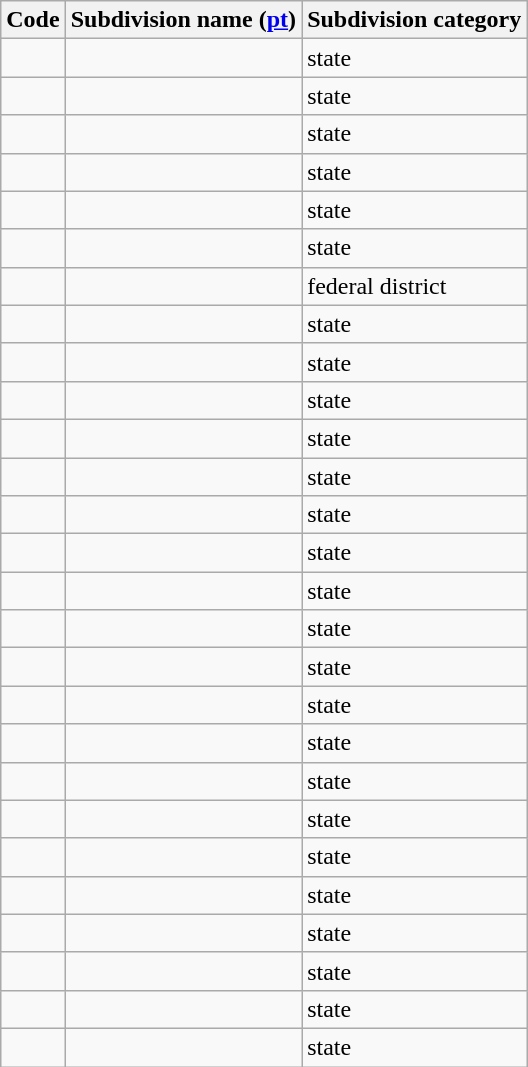<table class="wikitable sortable">
<tr>
<th>Code</th>
<th>Subdivision name (<a href='#'>pt</a>)</th>
<th>Subdivision category</th>
</tr>
<tr>
<td></td>
<td></td>
<td>state</td>
</tr>
<tr>
<td></td>
<td></td>
<td>state</td>
</tr>
<tr>
<td></td>
<td></td>
<td>state</td>
</tr>
<tr>
<td></td>
<td></td>
<td>state</td>
</tr>
<tr>
<td></td>
<td></td>
<td>state</td>
</tr>
<tr>
<td></td>
<td></td>
<td>state</td>
</tr>
<tr>
<td></td>
<td></td>
<td>federal district</td>
</tr>
<tr>
<td></td>
<td></td>
<td>state</td>
</tr>
<tr>
<td></td>
<td></td>
<td>state</td>
</tr>
<tr>
<td></td>
<td></td>
<td>state</td>
</tr>
<tr>
<td></td>
<td></td>
<td>state</td>
</tr>
<tr>
<td></td>
<td></td>
<td>state</td>
</tr>
<tr>
<td></td>
<td></td>
<td>state</td>
</tr>
<tr>
<td></td>
<td></td>
<td>state</td>
</tr>
<tr>
<td></td>
<td></td>
<td>state</td>
</tr>
<tr>
<td></td>
<td></td>
<td>state</td>
</tr>
<tr>
<td></td>
<td></td>
<td>state</td>
</tr>
<tr>
<td></td>
<td></td>
<td>state</td>
</tr>
<tr>
<td></td>
<td></td>
<td>state</td>
</tr>
<tr>
<td></td>
<td></td>
<td>state</td>
</tr>
<tr>
<td></td>
<td></td>
<td>state</td>
</tr>
<tr>
<td></td>
<td></td>
<td>state</td>
</tr>
<tr>
<td></td>
<td></td>
<td>state</td>
</tr>
<tr>
<td></td>
<td></td>
<td>state</td>
</tr>
<tr>
<td></td>
<td></td>
<td>state</td>
</tr>
<tr>
<td></td>
<td></td>
<td>state</td>
</tr>
<tr>
<td></td>
<td></td>
<td>state</td>
</tr>
</table>
